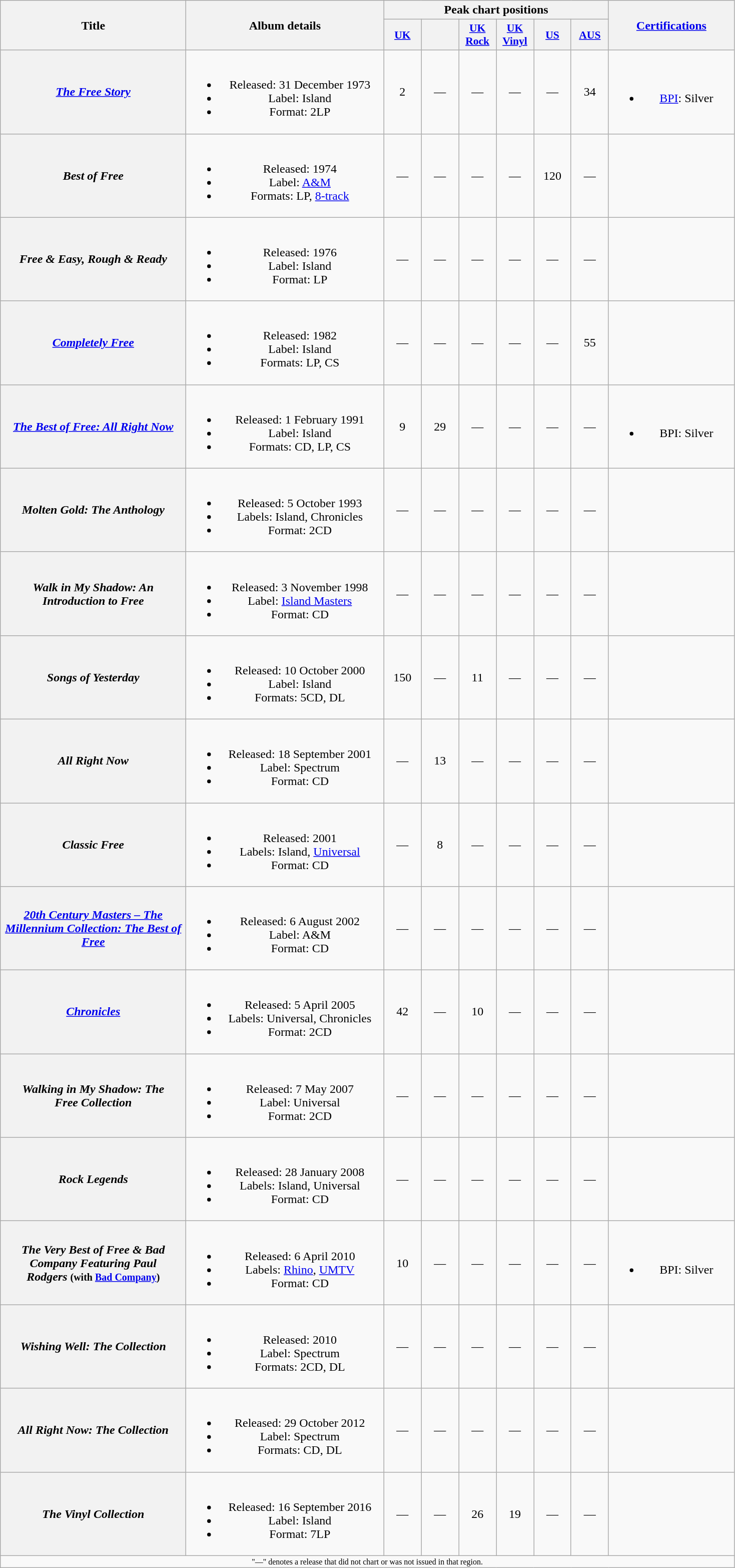<table class="wikitable plainrowheaders" style="text-align:center;">
<tr>
<th scope="col" rowspan="2" style="width:15em;">Title</th>
<th scope="col" rowspan="2" style="width:16em;">Album details</th>
<th scope="col" colspan="6">Peak chart positions</th>
<th scope="col" rowspan="2" style="width:10em;"><a href='#'>Certifications</a></th>
</tr>
<tr>
<th scope="col" style="width:3em;font-size:90%;"><a href='#'>UK</a><br></th>
<th scope="col" style="width:3em;font-size:90%;"><br></th>
<th scope="col" style="width:3em;font-size:90%;"><a href='#'>UK<br>Rock</a><br></th>
<th scope="col" style="width:3em;font-size:90%;"><a href='#'>UK<br>Vinyl</a><br></th>
<th scope="col" style="width:3em;font-size:90%;"><a href='#'>US</a><br></th>
<th scope="col" style="width:3em;font-size:90%;"><a href='#'>AUS</a><br></th>
</tr>
<tr>
<th scope="row"><em><a href='#'>The Free Story</a></em></th>
<td><br><ul><li>Released: 31 December 1973</li><li>Label: Island</li><li>Format: 2LP</li></ul></td>
<td>2</td>
<td>—</td>
<td>—</td>
<td>—</td>
<td>—</td>
<td>34</td>
<td><br><ul><li><a href='#'>BPI</a>: Silver</li></ul></td>
</tr>
<tr>
<th scope="row"><em>Best of Free</em></th>
<td><br><ul><li>Released: 1974</li><li>Label: <a href='#'>A&M</a></li><li>Formats: LP, <a href='#'>8-track</a></li></ul></td>
<td>—</td>
<td>—</td>
<td>—</td>
<td>—</td>
<td>120</td>
<td>—</td>
<td></td>
</tr>
<tr>
<th scope="row"><em>Free & Easy, Rough & Ready</em></th>
<td><br><ul><li>Released: 1976</li><li>Label: Island</li><li>Format: LP</li></ul></td>
<td>—</td>
<td>—</td>
<td>—</td>
<td>—</td>
<td>—</td>
<td>—</td>
<td></td>
</tr>
<tr>
<th scope="row"><em><a href='#'>Completely Free</a></em></th>
<td><br><ul><li>Released: 1982</li><li>Label: Island</li><li>Formats: LP, CS</li></ul></td>
<td>—</td>
<td>—</td>
<td>—</td>
<td>—</td>
<td>—</td>
<td>55</td>
<td></td>
</tr>
<tr>
<th scope="row"><em><a href='#'>The Best of Free: All Right Now</a></em></th>
<td><br><ul><li>Released: 1 February 1991</li><li>Label: Island</li><li>Formats: CD, LP, CS</li></ul></td>
<td>9</td>
<td>29</td>
<td>—</td>
<td>—</td>
<td>—</td>
<td>—</td>
<td><br><ul><li>BPI: Silver</li></ul></td>
</tr>
<tr>
<th scope="row"><em>Molten Gold: The Anthology</em></th>
<td><br><ul><li>Released: 5 October 1993</li><li>Labels: Island, Chronicles</li><li>Format: 2CD</li></ul></td>
<td>—</td>
<td>—</td>
<td>—</td>
<td>—</td>
<td>—</td>
<td>—</td>
<td></td>
</tr>
<tr>
<th scope="row"><em>Walk in My Shadow: An<br>Introduction to Free</em></th>
<td><br><ul><li>Released: 3 November 1998</li><li>Label: <a href='#'>Island Masters</a></li><li>Format: CD</li></ul></td>
<td>—</td>
<td>—</td>
<td>—</td>
<td>—</td>
<td>—</td>
<td>—</td>
<td></td>
</tr>
<tr>
<th scope="row"><em>Songs of Yesterday</em></th>
<td><br><ul><li>Released: 10 October 2000</li><li>Label: Island</li><li>Formats: 5CD, DL</li></ul></td>
<td>150</td>
<td>—</td>
<td>11</td>
<td>—</td>
<td>—</td>
<td>—</td>
<td></td>
</tr>
<tr>
<th scope="row"><em>All Right Now</em></th>
<td><br><ul><li>Released: 18 September 2001</li><li>Label: Spectrum</li><li>Format: CD</li></ul></td>
<td>—</td>
<td>13</td>
<td>—</td>
<td>—</td>
<td>—</td>
<td>—</td>
<td></td>
</tr>
<tr>
<th scope="row"><em>Classic Free</em></th>
<td><br><ul><li>Released: 2001</li><li>Labels: Island, <a href='#'>Universal</a></li><li>Format: CD</li></ul></td>
<td>—</td>
<td>8</td>
<td>—</td>
<td>—</td>
<td>—</td>
<td>—</td>
<td></td>
</tr>
<tr>
<th scope="row"><em><a href='#'>20th Century Masters – The Millennium Collection: The Best of Free</a></em></th>
<td><br><ul><li>Released: 6 August 2002</li><li>Label: A&M</li><li>Format: CD</li></ul></td>
<td>—</td>
<td>—</td>
<td>—</td>
<td>—</td>
<td>—</td>
<td>—</td>
<td></td>
</tr>
<tr>
<th scope="row"><em><a href='#'>Chronicles</a></em></th>
<td><br><ul><li>Released: 5 April 2005</li><li>Labels: Universal, Chronicles</li><li>Format: 2CD</li></ul></td>
<td>42</td>
<td>—</td>
<td>10</td>
<td>—</td>
<td>—</td>
<td>—</td>
<td></td>
</tr>
<tr>
<th scope="row"><em>Walking in My Shadow: The<br>Free Collection</em></th>
<td><br><ul><li>Released: 7 May 2007</li><li>Label: Universal</li><li>Format: 2CD</li></ul></td>
<td>—</td>
<td>—</td>
<td>—</td>
<td>—</td>
<td>—</td>
<td>—</td>
<td></td>
</tr>
<tr>
<th scope="row"><em>Rock Legends</em></th>
<td><br><ul><li>Released: 28 January 2008</li><li>Labels: Island, Universal</li><li>Format: CD</li></ul></td>
<td>—</td>
<td>—</td>
<td>—</td>
<td>—</td>
<td>—</td>
<td>—</td>
<td></td>
</tr>
<tr>
<th scope="row"><em>The Very Best of Free & Bad<br>Company Featuring Paul<br>Rodgers</em> <small>(with <a href='#'>Bad Company</a>)</small></th>
<td><br><ul><li>Released: 6 April 2010</li><li>Labels: <a href='#'>Rhino</a>, <a href='#'>UMTV</a></li><li>Format: CD</li></ul></td>
<td>10</td>
<td>—</td>
<td>—</td>
<td>—</td>
<td>—</td>
<td>—</td>
<td><br><ul><li>BPI: Silver</li></ul></td>
</tr>
<tr>
<th scope="row"><em>Wishing Well: The Collection</em></th>
<td><br><ul><li>Released: 2010</li><li>Label: Spectrum</li><li>Formats: 2CD, DL</li></ul></td>
<td>—</td>
<td>—</td>
<td>—</td>
<td>—</td>
<td>—</td>
<td>—</td>
<td></td>
</tr>
<tr>
<th scope="row"><em>All Right Now: The Collection</em></th>
<td><br><ul><li>Released: 29 October 2012</li><li>Label: Spectrum</li><li>Formats: CD, DL</li></ul></td>
<td>—</td>
<td>—</td>
<td>—</td>
<td>—</td>
<td>—</td>
<td>—</td>
<td></td>
</tr>
<tr>
<th scope="row"><em>The Vinyl Collection</em></th>
<td><br><ul><li>Released: 16 September 2016</li><li>Label: Island</li><li>Format: 7LP</li></ul></td>
<td>—</td>
<td>—</td>
<td>26</td>
<td>19</td>
<td>—</td>
<td>—</td>
<td></td>
</tr>
<tr>
<td align="center" colspan="9" style="font-size: 8pt">"—" denotes a release that did not chart or was not issued in that region.</td>
</tr>
</table>
